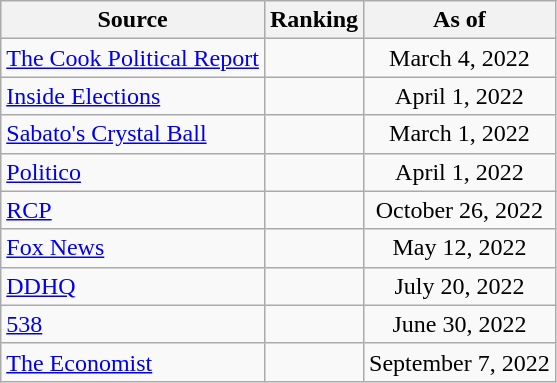<table class="wikitable" style="text-align:center">
<tr>
<th>Source</th>
<th>Ranking</th>
<th>As of</th>
</tr>
<tr>
<td align=left><a href='#'>The Cook Political Report</a></td>
<td></td>
<td>March 4, 2022</td>
</tr>
<tr>
<td align=left><a href='#'>Inside Elections</a></td>
<td></td>
<td>April 1, 2022</td>
</tr>
<tr>
<td align=left><a href='#'>Sabato's Crystal Ball</a></td>
<td></td>
<td>March 1, 2022</td>
</tr>
<tr>
<td align="left"><a href='#'>Politico</a></td>
<td></td>
<td>April 1, 2022</td>
</tr>
<tr>
<td style="text-align:left;"><a href='#'>RCP</a></td>
<td></td>
<td>October 26, 2022</td>
</tr>
<tr>
<td align=left><a href='#'>Fox News</a></td>
<td></td>
<td>May 12, 2022</td>
</tr>
<tr>
<td align="left"><a href='#'>DDHQ</a></td>
<td></td>
<td>July 20, 2022</td>
</tr>
<tr>
<td align="left"><a href='#'>538</a></td>
<td></td>
<td>June 30, 2022</td>
</tr>
<tr>
<td align="left"><a href='#'>The Economist</a></td>
<td></td>
<td>September 7, 2022</td>
</tr>
</table>
